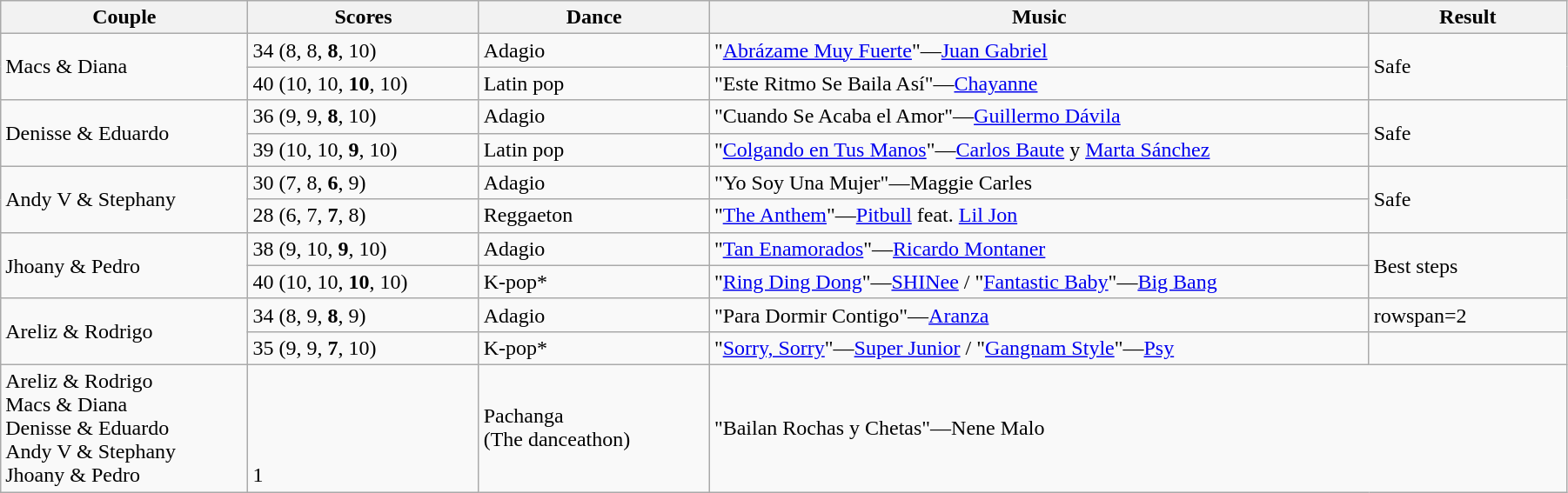<table class="wikitable sortable" style="width:95%; white-space:nowrap;">
<tr>
<th style="width:15%;">Couple</th>
<th style="width:14%;">Scores</th>
<th style="width:14%;">Dance</th>
<th style="width:40%;">Music</th>
<th style="width:12%;">Result</th>
</tr>
<tr>
<td rowspan=2>Macs & Diana</td>
<td>34 (8, 8, <strong>8</strong>, 10)</td>
<td>Adagio</td>
<td>"<a href='#'>Abrázame Muy Fuerte</a>"—<a href='#'>Juan Gabriel</a></td>
<td rowspan=2>Safe</td>
</tr>
<tr>
<td>40 (10, 10, <strong>10</strong>, 10)</td>
<td>Latin pop</td>
<td>"Este Ritmo Se Baila Así"—<a href='#'>Chayanne</a></td>
</tr>
<tr>
<td rowspan=2>Denisse & Eduardo</td>
<td>36 (9, 9, <strong>8</strong>, 10)</td>
<td>Adagio</td>
<td>"Cuando Se Acaba el Amor"—<a href='#'>Guillermo Dávila</a></td>
<td rowspan=2>Safe</td>
</tr>
<tr>
<td>39 (10, 10, <strong>9</strong>, 10)</td>
<td>Latin pop</td>
<td>"<a href='#'>Colgando en Tus Manos</a>"—<a href='#'>Carlos Baute</a> y <a href='#'>Marta Sánchez</a></td>
</tr>
<tr>
<td rowspan=2>Andy V & Stephany</td>
<td>30 (7, 8, <strong>6</strong>, 9)</td>
<td>Adagio</td>
<td>"Yo Soy Una Mujer"—Maggie Carles</td>
<td rowspan=2>Safe</td>
</tr>
<tr>
<td>28 (6, 7, <strong>7</strong>, 8)</td>
<td>Reggaeton</td>
<td>"<a href='#'>The Anthem</a>"—<a href='#'>Pitbull</a> feat. <a href='#'>Lil Jon</a></td>
</tr>
<tr>
<td rowspan=2>Jhoany & Pedro</td>
<td>38 (9, 10, <strong>9</strong>, 10)</td>
<td>Adagio</td>
<td>"<a href='#'>Tan Enamorados</a>"—<a href='#'>Ricardo Montaner</a></td>
<td rowspan=2>Best steps</td>
</tr>
<tr>
<td>40 (10, 10, <strong>10</strong>, 10)</td>
<td>K-pop*</td>
<td>"<a href='#'>Ring Ding Dong</a>"—<a href='#'>SHINee</a> / "<a href='#'>Fantastic Baby</a>"—<a href='#'>Big Bang</a></td>
</tr>
<tr>
<td rowspan=2>Areliz & Rodrigo</td>
<td>34 (8, 9, <strong>8</strong>, 9)</td>
<td>Adagio</td>
<td>"Para Dormir Contigo"—<a href='#'>Aranza</a></td>
<td>rowspan=2 </td>
</tr>
<tr>
<td>35 (9, 9, <strong>7</strong>, 10)</td>
<td>K-pop*</td>
<td>"<a href='#'>Sorry, Sorry</a>"—<a href='#'>Super Junior</a> / "<a href='#'>Gangnam Style</a>"—<a href='#'>Psy</a></td>
</tr>
<tr>
<td>Areliz & Rodrigo<br>Macs & Diana<br>Denisse & Eduardo<br>Andy V & Stephany<br>Jhoany & Pedro</td>
<td valign="top"><br><br><br><br>1</td>
<td>Pachanga<br>(The danceathon)</td>
<td colspan="2">"Bailan Rochas y Chetas"—Nene Malo</td>
</tr>
</table>
